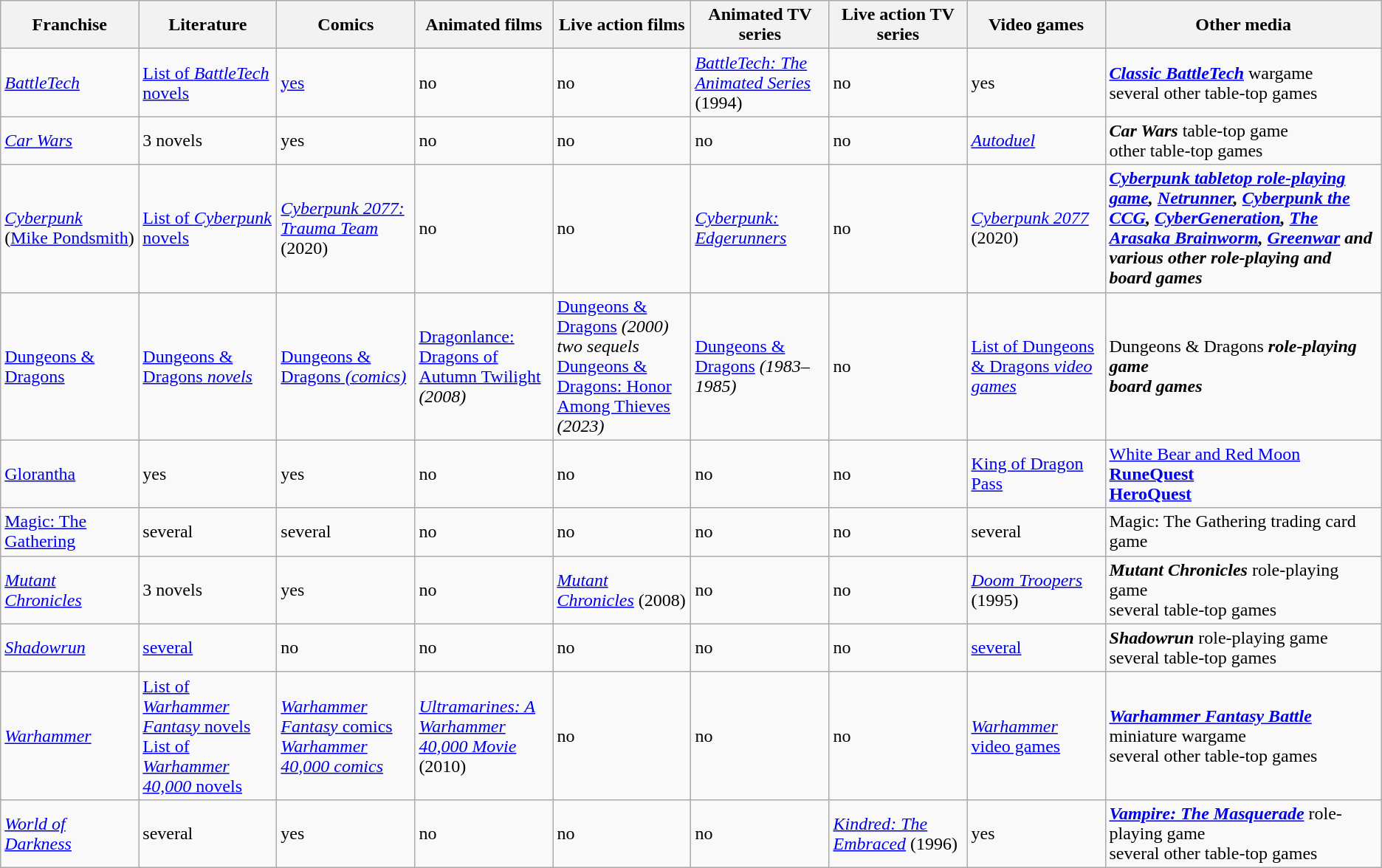<table class="wikitable sortable plainrowheaders">
<tr>
<th scope="col" style="width:10%;">Franchise <br> </th>
<th scope="col" style="width:10%;">Literature</th>
<th scope="col" style="width:10%;">Comics</th>
<th scope="col" style="width:10%;">Animated films</th>
<th scope="col" style="width:10%;">Live action films</th>
<th scope="col" style="width:10%;">Animated TV series</th>
<th scope="col" style="width:10%;">Live action TV series</th>
<th scope="col" style="width:10%;">Video games</th>
<th scope="col" style="width:20%;">Other media</th>
</tr>
<tr>
<td scope="row"><em><a href='#'>BattleTech</a></em> <br> </td>
<td><a href='#'>List of <em>BattleTech</em> novels</a></td>
<td><a href='#'>yes</a></td>
<td>no</td>
<td>no</td>
<td><em><a href='#'>BattleTech: The Animated Series</a></em> (1994)</td>
<td>no</td>
<td>yes</td>
<td><strong><em><a href='#'>Classic BattleTech</a></em></strong> wargame <br> several other table-top games</td>
</tr>
<tr>
<td scope="row"><em><a href='#'>Car Wars</a></em> <br> </td>
<td>3 novels</td>
<td>yes</td>
<td>no</td>
<td>no</td>
<td>no</td>
<td>no</td>
<td><em><a href='#'>Autoduel</a></em></td>
<td><strong><em>Car Wars</em></strong> table-top game <br> other table-top games</td>
</tr>
<tr>
<td><em><a href='#'>Cyberpunk</a></em><br>(<a href='#'>Mike Pondsmith</a>)</td>
<td><a href='#'>List of <em>Cyberpunk</em> novels</a></td>
<td><em><a href='#'>Cyberpunk 2077: Trauma Team</a></em> (2020)</td>
<td>no</td>
<td>no</td>
<td><em><a href='#'>Cyberpunk: Edgerunners</a></em></td>
<td>no</td>
<td><em><a href='#'>Cyberpunk 2077</a></em> (2020)</td>
<td><strong><em><a href='#'>Cyberpunk tabletop role-playing game</a>, <a href='#'>Netrunner</a>,<strong> </strong><a href='#'>Cyberpunk the CCG</a>, <a href='#'>CyberGeneration</a>, <a href='#'>The Arasaka Brainworm</a>, <a href='#'>Greenwar</a><strong> and various other role-playing and board games<em></td>
</tr>
<tr>
<td scope="row"></em><a href='#'>Dungeons & Dragons</a><em> <br> </td>
<td><a href='#'></em>Dungeons & Dragons<em> novels</a></td>
<td><a href='#'></em>Dungeons & Dragons<em> (comics)</a></td>
<td></em><a href='#'>Dragonlance: Dragons of Autumn Twilight</a><em> (2008)</td>
<td></em><a href='#'>Dungeons & Dragons</a><em> (2000) <br> two sequels<br></em><a href='#'>Dungeons & Dragons: Honor Among Thieves</a><em> (2023)</td>
<td></em><a href='#'>Dungeons & Dragons</a><em> (1983–1985)</td>
<td>no</td>
<td><a href='#'>List of </em>Dungeons & Dragons<em> video games</a></td>
<td></em></strong>Dungeons & Dragons<strong><em> role-playing game <br> board games</td>
</tr>
<tr>
<td scope="row"></em><a href='#'>Glorantha</a><em> <br> </td>
<td>yes</td>
<td>yes</td>
<td>no</td>
<td>no</td>
<td>no</td>
<td>no</td>
<td></em><a href='#'>King of Dragon Pass</a><em></td>
<td></em></strong><a href='#'>White Bear and Red Moon</a><strong><em><br></em><a href='#'>RuneQuest</a><em><br></em><a href='#'>HeroQuest</a><em></td>
</tr>
<tr>
<td scope="row"></em><a href='#'>Magic: The Gathering</a><em> <br> </td>
<td>several</td>
<td>several</td>
<td>no</td>
<td>no</td>
<td>no</td>
<td>no</td>
<td>several</td>
<td></em></strong>Magic: The Gathering</em> trading card game</strong></td>
</tr>
<tr>
<td scope="row"><em><a href='#'>Mutant Chronicles</a></em> <br> </td>
<td>3 novels</td>
<td>yes</td>
<td>no</td>
<td><em><a href='#'>Mutant Chronicles</a></em> (2008)</td>
<td>no</td>
<td>no</td>
<td><em><a href='#'>Doom Troopers</a></em> (1995)</td>
<td><strong><em>Mutant Chronicles</em></strong> role-playing game <br> several table-top games</td>
</tr>
<tr>
<td scope="row"><em><a href='#'>Shadowrun</a></em> <br> </td>
<td><a href='#'>several</a></td>
<td>no</td>
<td>no</td>
<td>no</td>
<td>no</td>
<td>no</td>
<td><a href='#'>several</a></td>
<td><strong><em>Shadowrun</em></strong> role-playing game <br> several table-top games</td>
</tr>
<tr>
<td scope="row"><em><a href='#'>Warhammer</a></em> </td>
<td><a href='#'>List of <em>Warhammer Fantasy</em> novels</a> <br> <a href='#'>List of <em>Warhammer 40,000</em> novels</a></td>
<td><a href='#'><em>Warhammer Fantasy</em> comics</a> <br> <em><a href='#'>Warhammer 40,000 comics</a></em></td>
<td><em><a href='#'>Ultramarines: A Warhammer 40,000 Movie</a></em> (2010)</td>
<td>no</td>
<td>no</td>
<td>no</td>
<td><a href='#'><em>Warhammer</em> video games</a></td>
<td><strong><em><a href='#'>Warhammer Fantasy Battle</a></em></strong> miniature wargame <br> several other table-top games</td>
</tr>
<tr>
<td scope="row"><em><a href='#'>World of Darkness</a></em> </td>
<td>several</td>
<td>yes</td>
<td>no</td>
<td>no</td>
<td>no</td>
<td><em><a href='#'>Kindred: The Embraced</a></em> (1996)</td>
<td>yes</td>
<td><strong><em><a href='#'>Vampire: The Masquerade</a></em></strong> role-playing game <br> several other table-top games</td>
</tr>
</table>
